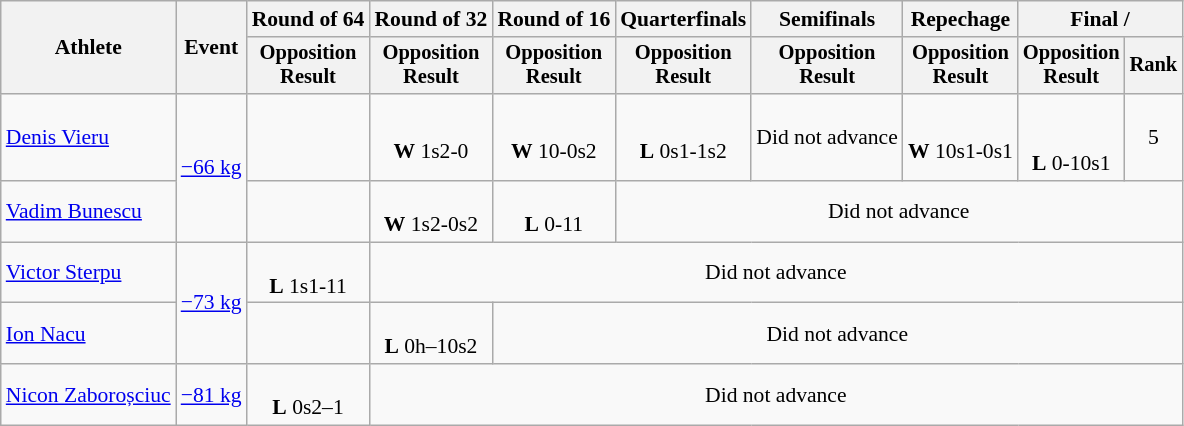<table class="wikitable" style="text-align:center; font-size:90%">
<tr>
<th rowspan=2>Athlete</th>
<th rowspan=2>Event</th>
<th>Round of 64</th>
<th>Round of 32</th>
<th>Round of 16</th>
<th>Quarterfinals</th>
<th>Semifinals</th>
<th>Repechage</th>
<th colspan=2>Final / </th>
</tr>
<tr style="font-size:95%">
<th>Opposition<br>Result</th>
<th>Opposition<br>Result</th>
<th>Opposition<br>Result</th>
<th>Opposition<br>Result</th>
<th>Opposition<br>Result</th>
<th>Opposition<br>Result</th>
<th>Opposition<br>Result</th>
<th>Rank</th>
</tr>
<tr>
<td align=left><a href='#'>Denis Vieru</a></td>
<td rowspan=2 align=left><a href='#'>−66 kg</a></td>
<td></td>
<td><br> <strong>W</strong> 1s2-0</td>
<td><br> <strong>W</strong> 10-0s2</td>
<td><br> <strong>L</strong> 0s1-1s2</td>
<td>Did not advance</td>
<td><br> <strong>W</strong> 10s1-0s1</td>
<td><br><br> <strong>L</strong> 0-10s1</td>
<td>5</td>
</tr>
<tr>
<td align=left><a href='#'>Vadim Bunescu</a></td>
<td></td>
<td><br> <strong>W</strong> 1s2-0s2</td>
<td><br> <strong>L</strong> 0-11</td>
<td colspan=5>Did not advance</td>
</tr>
<tr>
<td align=left><a href='#'>Victor Sterpu</a></td>
<td rowspan=2 align=left><a href='#'>−73 kg</a></td>
<td><br> <strong>L</strong> 1s1-11</td>
<td colspan=7>Did not advance</td>
</tr>
<tr>
<td align=left><a href='#'>Ion Nacu</a></td>
<td></td>
<td><br> <strong>L</strong> 0h–10s2</td>
<td colspan=6>Did not advance</td>
</tr>
<tr>
<td align=left><a href='#'>Nicon Zaboroșciuc</a></td>
<td align=left><a href='#'>−81 kg</a></td>
<td><br> <strong>L</strong> 0s2–1</td>
<td colspan=7>Did not advance</td>
</tr>
</table>
